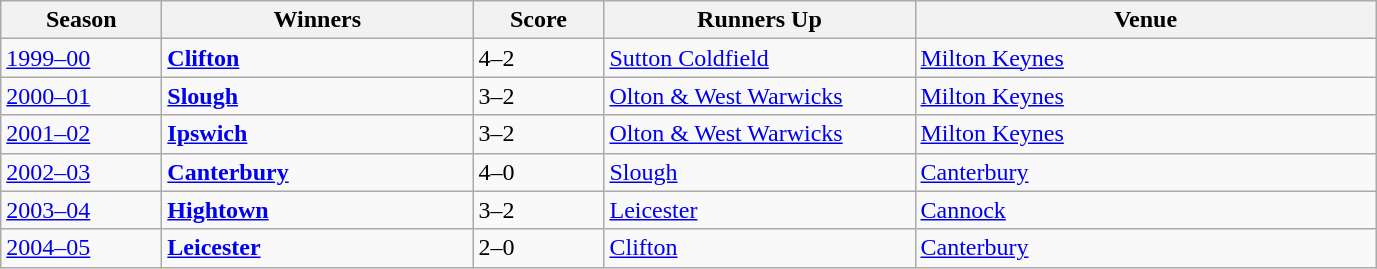<table class="wikitable sortable">
<tr>
<th width=100>Season</th>
<th width=200>Winners</th>
<th width=80>Score</th>
<th width=200>Runners Up</th>
<th width=300>Venue</th>
</tr>
<tr>
<td><a href='#'>1999–00</a></td>
<td><strong><a href='#'>Clifton</a></strong></td>
<td>4–2</td>
<td><a href='#'>Sutton Coldfield</a></td>
<td><a href='#'>Milton Keynes</a></td>
</tr>
<tr>
<td><a href='#'>2000–01</a></td>
<td><strong><a href='#'>Slough</a></strong> </td>
<td>3–2</td>
<td><a href='#'>Olton & West Warwicks</a></td>
<td><a href='#'>Milton Keynes</a></td>
</tr>
<tr>
<td><a href='#'>2001–02</a></td>
<td><strong><a href='#'>Ipswich</a></strong> </td>
<td>3–2</td>
<td><a href='#'>Olton & West Warwicks</a></td>
<td><a href='#'>Milton Keynes</a></td>
</tr>
<tr>
<td><a href='#'>2002–03</a></td>
<td><strong><a href='#'>Canterbury</a></strong> </td>
<td>4–0</td>
<td><a href='#'>Slough</a></td>
<td><a href='#'>Canterbury</a></td>
</tr>
<tr>
<td><a href='#'>2003–04</a></td>
<td><strong><a href='#'>Hightown</a></strong> </td>
<td>3–2</td>
<td><a href='#'>Leicester</a></td>
<td><a href='#'>Cannock</a></td>
</tr>
<tr>
<td><a href='#'>2004–05</a></td>
<td><strong><a href='#'>Leicester</a></strong> </td>
<td>2–0</td>
<td><a href='#'>Clifton</a></td>
<td><a href='#'>Canterbury</a></td>
</tr>
</table>
